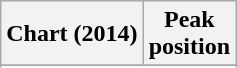<table class="wikitable plainrowheaders sortable">
<tr>
<th>Chart (2014)</th>
<th>Peak<br>position</th>
</tr>
<tr>
</tr>
<tr>
</tr>
<tr>
</tr>
<tr>
</tr>
</table>
